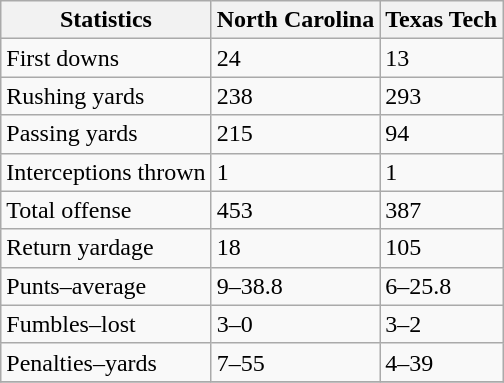<table class="wikitable">
<tr>
<th>Statistics</th>
<th>North Carolina</th>
<th>Texas Tech</th>
</tr>
<tr>
<td>First downs</td>
<td>24</td>
<td>13</td>
</tr>
<tr>
<td>Rushing yards</td>
<td>238</td>
<td>293</td>
</tr>
<tr>
<td>Passing yards</td>
<td>215</td>
<td>94</td>
</tr>
<tr>
<td>Interceptions thrown</td>
<td>1</td>
<td>1</td>
</tr>
<tr>
<td>Total offense</td>
<td>453</td>
<td>387</td>
</tr>
<tr>
<td>Return yardage</td>
<td>18</td>
<td>105</td>
</tr>
<tr>
<td>Punts–average</td>
<td>9–38.8</td>
<td>6–25.8</td>
</tr>
<tr>
<td>Fumbles–lost</td>
<td>3–0</td>
<td>3–2</td>
</tr>
<tr>
<td>Penalties–yards</td>
<td>7–55</td>
<td>4–39</td>
</tr>
<tr>
</tr>
</table>
